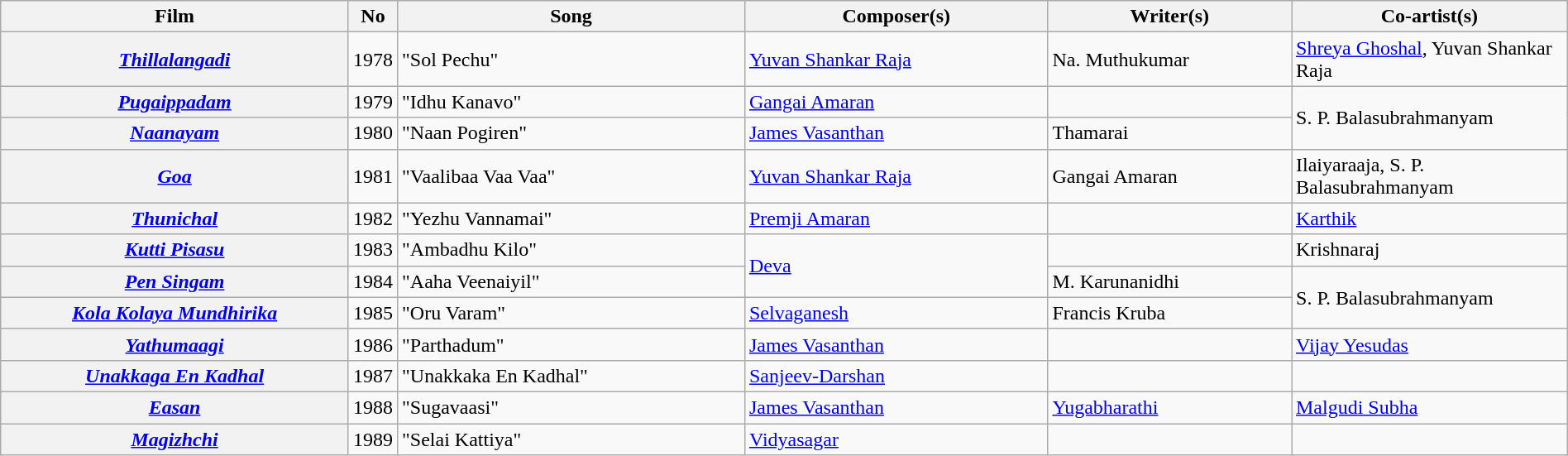<table class="wikitable plainrowheaders" width="100%" textcolor:#000;">
<tr>
<th scope="col" width=23%><strong>Film</strong></th>
<th><strong>No</strong></th>
<th scope="col" width=23%><strong>Song</strong></th>
<th scope="col" width=20%><strong>Composer(s)</strong></th>
<th scope="col" width=16%><strong>Writer(s)</strong></th>
<th scope="col" width=18%><strong>Co-artist(s)</strong></th>
</tr>
<tr>
<th><em><a href='#'>Thillalangadi</a></em></th>
<td>1978</td>
<td>"Sol Pechu"</td>
<td><a href='#'>Yuvan Shankar Raja</a></td>
<td>Na. Muthukumar</td>
<td><a href='#'>Shreya Ghoshal</a>, Yuvan Shankar Raja</td>
</tr>
<tr>
<th><em><a href='#'>Pugaippadam</a></em></th>
<td>1979</td>
<td>"Idhu Kanavo"</td>
<td><a href='#'>Gangai Amaran</a></td>
<td></td>
<td rowspan="2">S. P. Balasubrahmanyam</td>
</tr>
<tr>
<th><em><a href='#'>Naanayam</a></em></th>
<td>1980</td>
<td>"Naan Pogiren"</td>
<td><a href='#'>James Vasanthan</a></td>
<td>Thamarai</td>
</tr>
<tr>
<th><em><a href='#'>Goa</a></em></th>
<td>1981</td>
<td>"Vaalibaa Vaa Vaa"</td>
<td><a href='#'>Yuvan Shankar Raja</a></td>
<td>Gangai Amaran</td>
<td>Ilaiyaraaja, S. P. Balasubrahmanyam</td>
</tr>
<tr>
<th><em><a href='#'>Thunichal</a></em></th>
<td>1982</td>
<td>"Yezhu Vannamai"</td>
<td><a href='#'>Premji Amaran</a></td>
<td></td>
<td><a href='#'>Karthik</a></td>
</tr>
<tr>
<th><em><a href='#'>Kutti Pisasu</a></em></th>
<td>1983</td>
<td>"Ambadhu Kilo"</td>
<td rowspan="2"><a href='#'>Deva</a></td>
<td></td>
<td>Krishnaraj</td>
</tr>
<tr>
<th><em><a href='#'>Pen Singam</a></em></th>
<td>1984</td>
<td>"Aaha Veenaiyil"</td>
<td>M. Karunanidhi</td>
<td rowspan="2">S. P. Balasubrahmanyam</td>
</tr>
<tr>
<th><em><a href='#'>Kola Kolaya Mundhirika</a></em></th>
<td>1985</td>
<td>"Oru Varam"</td>
<td><a href='#'>Selvaganesh</a></td>
<td>Francis Kruba</td>
</tr>
<tr>
<th><em><a href='#'>Yathumaagi</a></em></th>
<td>1986</td>
<td>"Parthadum"</td>
<td><a href='#'>James Vasanthan</a></td>
<td></td>
<td><a href='#'>Vijay Yesudas</a></td>
</tr>
<tr>
<th><em><a href='#'>Unakkaga En Kadhal</a></em></th>
<td>1987</td>
<td>"Unakkaka En Kadhal"</td>
<td><a href='#'>Sanjeev-Darshan</a></td>
<td></td>
<td></td>
</tr>
<tr>
<th><em><a href='#'>Easan</a></em></th>
<td>1988</td>
<td>"Sugavaasi"</td>
<td><a href='#'>James Vasanthan</a></td>
<td><a href='#'>Yugabharathi</a></td>
<td><a href='#'>Malgudi Subha</a></td>
</tr>
<tr>
<th><em><a href='#'>Magizhchi</a></em></th>
<td>1989</td>
<td>"Selai Kattiya"</td>
<td><a href='#'>Vidyasagar</a></td>
<td></td>
<td></td>
</tr>
</table>
